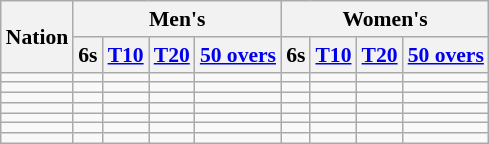<table class="wikitable sortable" style="text-align:center; font-size:90%">
<tr>
<th rowspan=2>Nation</th>
<th colspan=4>Men's</th>
<th colspan=4>Women's</th>
</tr>
<tr>
<th>6s</th>
<th><a href='#'>T10</a></th>
<th><a href='#'>T20</a></th>
<th><a href='#'>50 overs</a></th>
<th>6s</th>
<th><a href='#'>T10</a></th>
<th><a href='#'>T20</a></th>
<th><a href='#'>50 overs</a></th>
</tr>
<tr>
<td style="text-align:left;"></td>
<td></td>
<td></td>
<td></td>
<td></td>
<td></td>
<td></td>
<td></td>
<td></td>
</tr>
<tr>
<td style="text-align:left;"></td>
<td></td>
<td></td>
<td></td>
<td></td>
<td></td>
<td></td>
<td></td>
<td></td>
</tr>
<tr>
<td style="text-align:left;"></td>
<td></td>
<td></td>
<td></td>
<td></td>
<td></td>
<td></td>
<td></td>
<td></td>
</tr>
<tr>
<td style="text-align:left;"></td>
<td></td>
<td></td>
<td></td>
<td></td>
<td></td>
<td></td>
<td></td>
<td></td>
</tr>
<tr>
<td style="text-align:left;"></td>
<td></td>
<td></td>
<td></td>
<td></td>
<td></td>
<td></td>
<td></td>
<td></td>
</tr>
<tr>
<td style="text-align:left;"></td>
<td></td>
<td></td>
<td></td>
<td></td>
<td></td>
<td></td>
<td></td>
<td></td>
</tr>
<tr>
<td style="text-align:left;"></td>
<td></td>
<td></td>
<td></td>
<td></td>
<td></td>
<td></td>
<td></td>
<td></td>
</tr>
</table>
